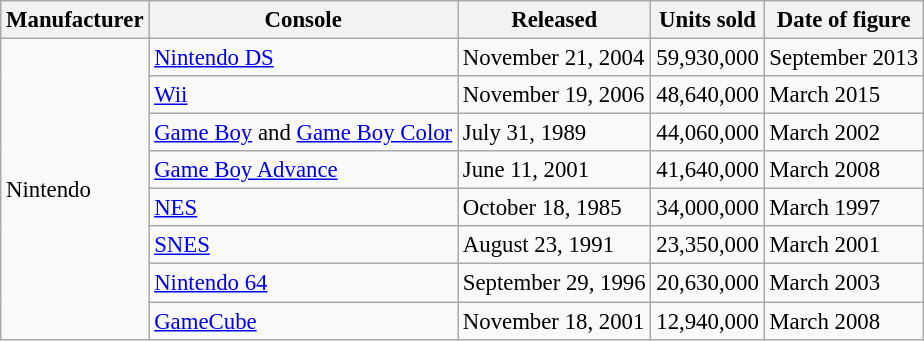<table class="wikitable sortable" style="font-size:95%">
<tr>
<th>Manufacturer</th>
<th>Console</th>
<th>Released</th>
<th data-sort-type="number">Units sold</th>
<th>Date of figure</th>
</tr>
<tr>
<td rowspan="8">Nintendo</td>
<td><a href='#'>Nintendo DS</a></td>
<td>November 21, 2004</td>
<td align=right>59,930,000</td>
<td>September 2013</td>
</tr>
<tr>
<td><a href='#'>Wii</a></td>
<td>November 19, 2006</td>
<td align=right>48,640,000</td>
<td>March 2015</td>
</tr>
<tr>
<td><a href='#'>Game Boy</a> and <a href='#'>Game Boy Color</a></td>
<td>July 31, 1989</td>
<td align=right>44,060,000</td>
<td>March 2002</td>
</tr>
<tr>
<td><a href='#'>Game Boy Advance</a></td>
<td>June 11, 2001</td>
<td align=right>41,640,000</td>
<td>March 2008</td>
</tr>
<tr>
<td><a href='#'>NES</a></td>
<td>October 18, 1985</td>
<td align=right>34,000,000</td>
<td>March 1997</td>
</tr>
<tr>
<td><a href='#'>SNES</a></td>
<td>August 23, 1991</td>
<td align=right>23,350,000</td>
<td>March 2001</td>
</tr>
<tr>
<td><a href='#'>Nintendo 64</a></td>
<td>September 29, 1996</td>
<td align=right>20,630,000</td>
<td>March 2003</td>
</tr>
<tr>
<td><a href='#'>GameCube</a></td>
<td>November 18, 2001</td>
<td align=right>12,940,000</td>
<td>March 2008</td>
</tr>
</table>
